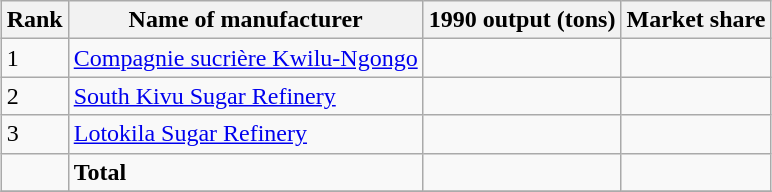<table class="wikitable sortable" style="margin:0.5em auto">
<tr>
<th style="width:2em;">Rank</th>
<th>Name of manufacturer</th>
<th>1990 output (tons)</th>
<th>Market share</th>
</tr>
<tr>
<td>1</td>
<td><a href='#'>Compagnie sucrière Kwilu-Ngongo</a></td>
<td></td>
<td></td>
</tr>
<tr>
<td>2</td>
<td><a href='#'>South Kivu Sugar Refinery</a></td>
<td></td>
<td></td>
</tr>
<tr>
<td>3</td>
<td><a href='#'>Lotokila Sugar Refinery</a></td>
<td></td>
<td></td>
</tr>
<tr>
<td></td>
<td><strong>Total</strong></td>
<td></td>
<td></td>
</tr>
<tr>
</tr>
</table>
